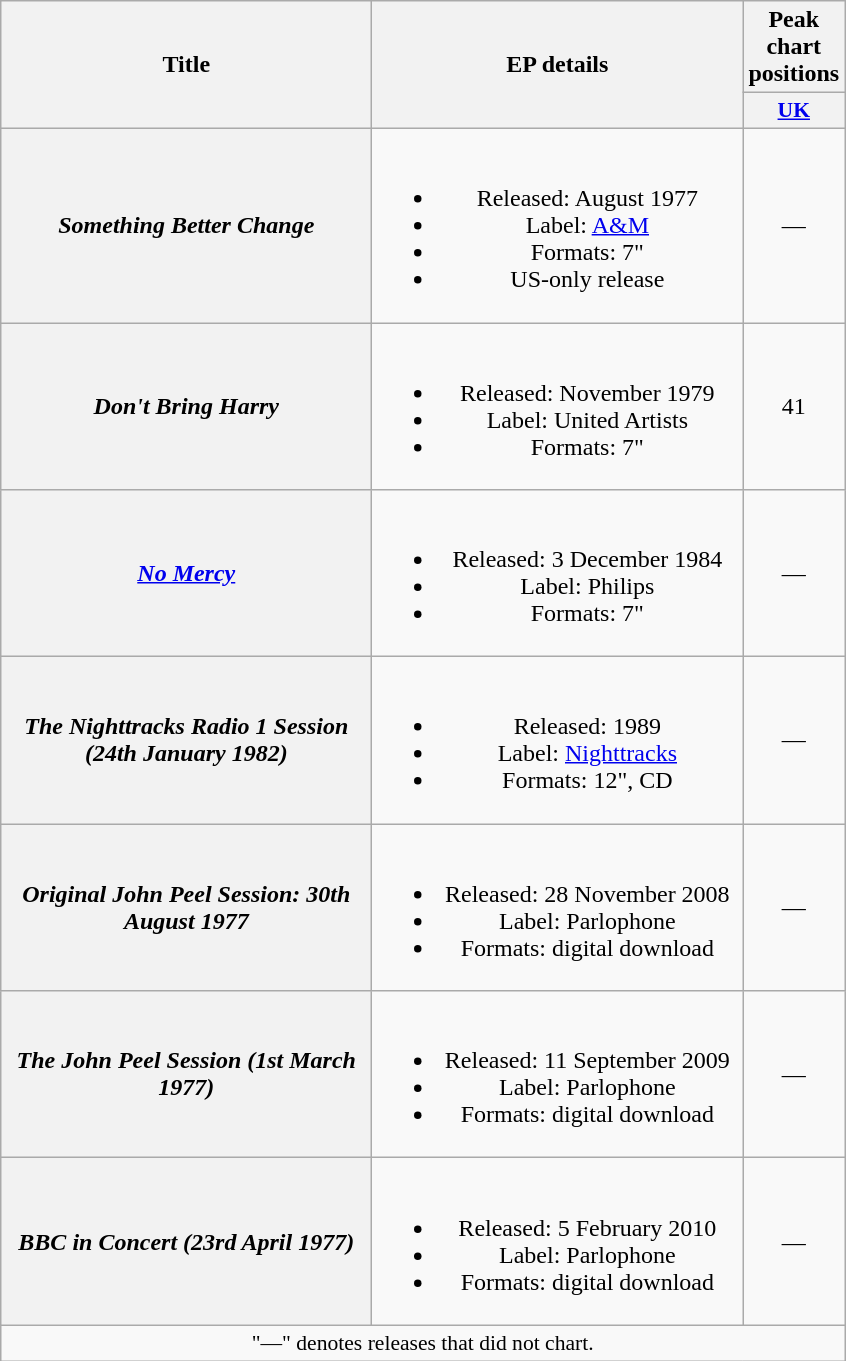<table class="wikitable plainrowheaders" style="text-align:center;">
<tr>
<th rowspan="2" scope="col" style="width:15em;">Title</th>
<th rowspan="2" scope="col" style="width:15em;">EP details</th>
<th>Peak chart positions</th>
</tr>
<tr>
<th scope="col" style="width:2em;font-size:90%;"><a href='#'>UK</a><br></th>
</tr>
<tr>
<th scope="row"><em>Something Better Change</em></th>
<td><br><ul><li>Released: August 1977</li><li>Label: <a href='#'>A&M</a></li><li>Formats: 7"</li><li>US-only release</li></ul></td>
<td>—</td>
</tr>
<tr>
<th scope="row"><em>Don't Bring Harry</em></th>
<td><br><ul><li>Released: November 1979</li><li>Label: United Artists</li><li>Formats: 7"</li></ul></td>
<td>41</td>
</tr>
<tr>
<th scope="row"><em><a href='#'>No Mercy</a></em></th>
<td><br><ul><li>Released: 3 December 1984</li><li>Label: Philips</li><li>Formats: 7"</li></ul></td>
<td>—</td>
</tr>
<tr>
<th scope="row"><em>The Nighttracks Radio 1 Session (24th January 1982)</em></th>
<td><br><ul><li>Released: 1989</li><li>Label: <a href='#'>Nighttracks</a></li><li>Formats: 12", CD</li></ul></td>
<td>—</td>
</tr>
<tr>
<th scope="row"><em>Original John Peel Session: 30th August 1977</em></th>
<td><br><ul><li>Released: 28 November 2008</li><li>Label: Parlophone</li><li>Formats: digital download</li></ul></td>
<td>—</td>
</tr>
<tr>
<th scope="row"><em>The John Peel Session (1st March 1977)</em></th>
<td><br><ul><li>Released: 11 September 2009</li><li>Label: Parlophone</li><li>Formats: digital download</li></ul></td>
<td>—</td>
</tr>
<tr>
<th scope="row"><em>BBC in Concert (23rd April 1977)</em></th>
<td><br><ul><li>Released: 5 February 2010</li><li>Label: Parlophone</li><li>Formats: digital download</li></ul></td>
<td>—</td>
</tr>
<tr>
<td colspan="3" style="font-size:90%">"—" denotes releases that did not chart.</td>
</tr>
</table>
